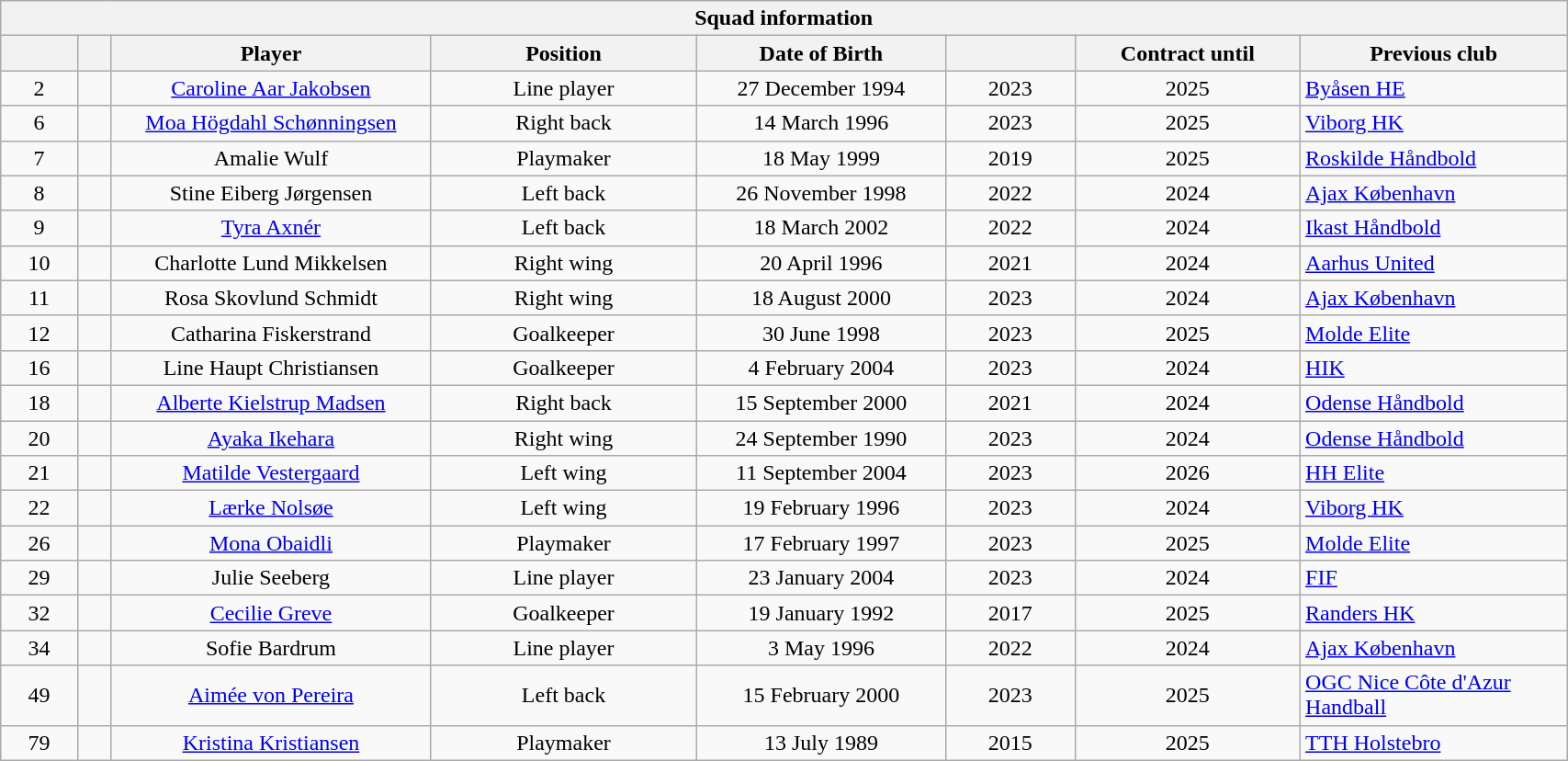<table class="wikitable mw-collapsible mw-collapsed" style="width:90%; font-size:100%">
<tr>
<th colspan="8">Squad information</th>
</tr>
<tr>
<th width="5"></th>
<th width="3"></th>
<th width="20">Player</th>
<th width="10">Position</th>
<th width="15">Date of Birth</th>
<th width="5"></th>
<th width="5">Contract until</th>
<th width="15">Previous club</th>
</tr>
<tr>
<td style="text-align: center;">2</td>
<td style="text-align: center;"></td>
<td style="text-align: center;"><a href='#'>Caroline Aar Jakobsen</a></td>
<td style="text-align: center;">Line player</td>
<td style="text-align: center;">27 December 1994</td>
<td style="text-align: center;">2023</td>
<td style="text-align: center;">2025</td>
<td> <a href='#'>Byåsen HE</a></td>
</tr>
<tr>
<td style="text-align: center;">6</td>
<td style="text-align: center;"></td>
<td style="text-align: center;"><a href='#'>Moa Högdahl Schønningsen</a></td>
<td style="text-align: center;">Right back</td>
<td style="text-align: center;">14 March 1996</td>
<td style="text-align: center;">2023</td>
<td style="text-align: center;">2025</td>
<td> <a href='#'>Viborg HK</a></td>
</tr>
<tr>
<td style="text-align: center;">7</td>
<td style="text-align: center;"></td>
<td style="text-align: center;">Amalie Wulf</td>
<td style="text-align: center;">Playmaker</td>
<td style="text-align: center;">18 May 1999</td>
<td style="text-align: center;">2019</td>
<td style="text-align: center;">2025</td>
<td> <a href='#'>Roskilde Håndbold</a></td>
</tr>
<tr>
<td style="text-align: center;">8</td>
<td style="text-align: center;"></td>
<td style="text-align: center;">Stine Eiberg Jørgensen</td>
<td style="text-align: center;">Left back</td>
<td style="text-align: center;">26 November 1998</td>
<td style="text-align: center;">2022</td>
<td style="text-align: center;">2024</td>
<td> <a href='#'>Ajax København</a></td>
</tr>
<tr>
<td style="text-align: center;">9</td>
<td style="text-align: center;"></td>
<td style="text-align: center;"><a href='#'>Tyra Axnér</a></td>
<td style="text-align: center;">Left back</td>
<td style="text-align: center;">18 March 2002</td>
<td style="text-align: center;">2022</td>
<td style="text-align: center;">2024</td>
<td> <a href='#'>Ikast Håndbold</a></td>
</tr>
<tr>
<td style="text-align: center;">10</td>
<td style="text-align: center;"></td>
<td style="text-align: center;">Charlotte Lund Mikkelsen</td>
<td style="text-align: center;">Right wing</td>
<td style="text-align: center;">20 April 1996</td>
<td style="text-align: center;">2021</td>
<td style="text-align: center;">2024</td>
<td> <a href='#'>Aarhus United</a></td>
</tr>
<tr>
<td style="text-align: center;">11</td>
<td style="text-align: center;"></td>
<td style="text-align: center;">Rosa Skovlund Schmidt</td>
<td style="text-align: center;">Right wing</td>
<td style="text-align: center;">18 August 2000</td>
<td style="text-align: center;">2023</td>
<td style="text-align: center;">2024</td>
<td> <a href='#'>Ajax København</a></td>
</tr>
<tr>
<td style="text-align: center;">12</td>
<td style="text-align: center;"></td>
<td style="text-align: center;">Catharina Fiskerstrand</td>
<td style="text-align: center;">Goalkeeper</td>
<td style="text-align: center;">30 June 1998</td>
<td style="text-align: center;">2023</td>
<td style="text-align: center;">2025</td>
<td> <a href='#'>Molde Elite</a></td>
</tr>
<tr>
<td style="text-align: center;">16</td>
<td style="text-align: center;"></td>
<td style="text-align: center;">Line Haupt Christiansen</td>
<td style="text-align: center;">Goalkeeper</td>
<td style="text-align: center;">4 February 2004</td>
<td style="text-align: center;">2023</td>
<td style="text-align: center;">2024</td>
<td> <a href='#'>HIK</a></td>
</tr>
<tr>
<td style="text-align: center;">18</td>
<td style="text-align: center;"></td>
<td style="text-align: center;"><a href='#'>Alberte Kielstrup Madsen</a></td>
<td style="text-align: center;">Right back</td>
<td style="text-align: center;">15 September 2000</td>
<td style="text-align: center;">2021</td>
<td style="text-align: center;">2024</td>
<td> <a href='#'>Odense Håndbold</a></td>
</tr>
<tr>
<td style="text-align: center;">20</td>
<td style="text-align: center;"></td>
<td style="text-align: center;"><a href='#'>Ayaka Ikehara</a></td>
<td style="text-align: center;">Right wing</td>
<td style="text-align: center;">24 September 1990</td>
<td style="text-align: center;">2023</td>
<td style="text-align: center;">2024</td>
<td> <a href='#'>Odense Håndbold</a></td>
</tr>
<tr>
<td style="text-align: center;">21</td>
<td style="text-align: center;"></td>
<td style="text-align: center;"><a href='#'>Matilde Vestergaard</a></td>
<td style="text-align: center;">Left wing</td>
<td style="text-align: center;">11 September 2004</td>
<td style="text-align: center;">2023</td>
<td style="text-align: center;">2026</td>
<td> <a href='#'>HH Elite</a></td>
</tr>
<tr>
<td style="text-align: center;">22</td>
<td style="text-align: center;"></td>
<td style="text-align: center;"><a href='#'>Lærke Nolsøe</a></td>
<td style="text-align: center;">Left wing</td>
<td style="text-align: center;">19 February 1996</td>
<td style="text-align: center;">2023</td>
<td style="text-align: center;">2024</td>
<td> <a href='#'>Viborg HK</a></td>
</tr>
<tr>
<td style="text-align: center;">26</td>
<td style="text-align: center;"></td>
<td style="text-align: center;"><a href='#'>Mona Obaidli</a></td>
<td style="text-align: center;">Playmaker</td>
<td style="text-align: center;">17 February 1997</td>
<td style="text-align: center;">2023</td>
<td style="text-align: center;">2025</td>
<td> <a href='#'>Molde Elite</a></td>
</tr>
<tr>
<td style="text-align: center;">29</td>
<td style="text-align: center;"></td>
<td style="text-align: center;">Julie Seeberg</td>
<td style="text-align: center;">Line player</td>
<td style="text-align: center;">23 January 2004</td>
<td style="text-align: center;">2023</td>
<td style="text-align: center;">2024</td>
<td> <a href='#'>FIF</a></td>
</tr>
<tr>
<td style="text-align: center;">32</td>
<td style="text-align: center;"></td>
<td style="text-align: center;"><a href='#'>Cecilie Greve</a></td>
<td style="text-align: center;">Goalkeeper</td>
<td style="text-align: center;">19 January 1992</td>
<td style="text-align: center;">2017</td>
<td style="text-align: center;">2025</td>
<td> <a href='#'>Randers HK</a></td>
</tr>
<tr>
<td style="text-align: center;">34</td>
<td style="text-align: center;"></td>
<td style="text-align: center;">Sofie Bardrum</td>
<td style="text-align: center;">Line player</td>
<td style="text-align: center;">3 May 1996</td>
<td style="text-align: center;">2022</td>
<td style="text-align: center;">2024</td>
<td> <a href='#'>Ajax København</a></td>
</tr>
<tr>
<td style="text-align: center;">49</td>
<td style="text-align: center;"></td>
<td style="text-align: center;"><a href='#'>Aimée von Pereira</a></td>
<td style="text-align: center;">Left back</td>
<td style="text-align: center;">15 February 2000</td>
<td style="text-align: center;">2023</td>
<td style="text-align: center;">2025</td>
<td> <a href='#'>OGC Nice Côte d'Azur Handball</a></td>
</tr>
<tr>
<td style="text-align: center;">79</td>
<td style="text-align: center;"></td>
<td style="text-align: center;"><a href='#'>Kristina Kristiansen</a></td>
<td style="text-align: center;">Playmaker</td>
<td style="text-align: center;">13 July 1989</td>
<td style="text-align: center;">2015</td>
<td style="text-align: center;">2025</td>
<td> <a href='#'>TTH Holstebro</a></td>
</tr>
</table>
